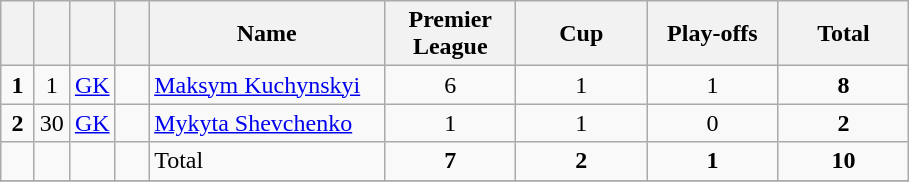<table class="wikitable" style="text-align:center">
<tr>
<th width=15></th>
<th width=15></th>
<th width=15></th>
<th width=15></th>
<th width=150>Name</th>
<th width=80><strong>Premier League</strong></th>
<th width=80><strong>Cup</strong></th>
<th width=80><strong>Play-offs</strong></th>
<th width=80>Total</th>
</tr>
<tr>
<td><strong>1</strong></td>
<td>1</td>
<td><a href='#'>GK</a></td>
<td></td>
<td align=left><a href='#'>Maksym Kuchynskyi</a></td>
<td>6</td>
<td>1</td>
<td>1</td>
<td><strong>8</strong></td>
</tr>
<tr>
<td><strong>2</strong></td>
<td>30</td>
<td><a href='#'>GK</a></td>
<td></td>
<td align=left><a href='#'>Mykyta Shevchenko</a></td>
<td>1</td>
<td>1</td>
<td>0</td>
<td><strong>2</strong></td>
</tr>
<tr>
<td></td>
<td></td>
<td></td>
<td></td>
<td align=left>Total</td>
<td><strong>7</strong></td>
<td><strong>2</strong></td>
<td><strong>1</strong></td>
<td><strong>10</strong></td>
</tr>
<tr>
</tr>
</table>
